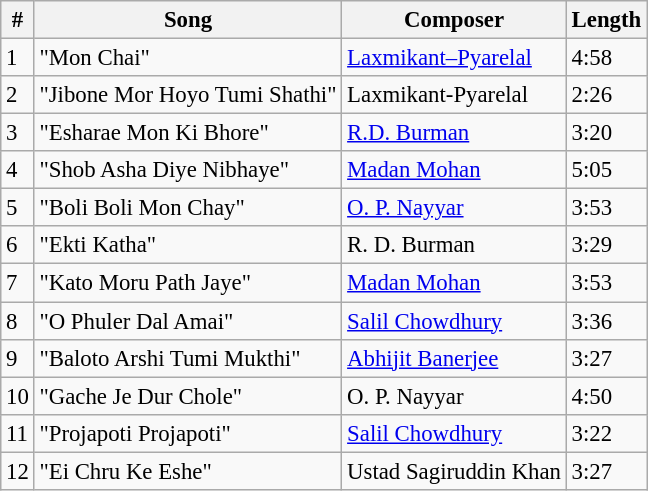<table class="wikitable" style="font-size:95%;">
<tr>
<th>#</th>
<th>Song</th>
<th>Composer</th>
<th>Length</th>
</tr>
<tr>
<td>1</td>
<td>"Mon Chai"</td>
<td><a href='#'>Laxmikant–Pyarelal</a></td>
<td>4:58</td>
</tr>
<tr>
<td>2</td>
<td>"Jibone Mor Hoyo Tumi Shathi"</td>
<td>Laxmikant-Pyarelal</td>
<td>2:26</td>
</tr>
<tr>
<td>3</td>
<td>"Esharae Mon Ki Bhore"</td>
<td><a href='#'>R.D. Burman</a></td>
<td>3:20</td>
</tr>
<tr>
<td>4</td>
<td>"Shob Asha Diye Nibhaye"</td>
<td><a href='#'>Madan Mohan</a></td>
<td>5:05</td>
</tr>
<tr>
<td>5</td>
<td>"Boli Boli Mon Chay"</td>
<td><a href='#'>O. P. Nayyar</a></td>
<td>3:53</td>
</tr>
<tr>
<td>6</td>
<td>"Ekti Katha"</td>
<td>R. D. Burman</td>
<td>3:29</td>
</tr>
<tr>
<td>7</td>
<td>"Kato Moru Path Jaye"</td>
<td><a href='#'>Madan Mohan</a></td>
<td>3:53</td>
</tr>
<tr>
<td>8</td>
<td>"O Phuler Dal Amai"</td>
<td><a href='#'>Salil Chowdhury</a></td>
<td>3:36</td>
</tr>
<tr>
<td>9</td>
<td>"Baloto Arshi Tumi Mukthi"</td>
<td><a href='#'>Abhijit Banerjee</a></td>
<td>3:27</td>
</tr>
<tr>
<td>10</td>
<td>"Gache Je Dur Chole"</td>
<td>O. P. Nayyar</td>
<td>4:50</td>
</tr>
<tr>
<td>11</td>
<td>"Projapoti Projapoti"</td>
<td><a href='#'>Salil Chowdhury</a></td>
<td>3:22</td>
</tr>
<tr>
<td>12</td>
<td>"Ei Chru Ke Eshe"</td>
<td>Ustad Sagiruddin Khan</td>
<td>3:27</td>
</tr>
</table>
